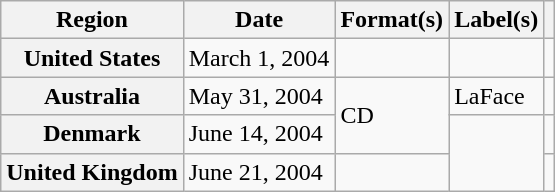<table class="wikitable plainrowheaders">
<tr>
<th scope="col">Region</th>
<th scope="col">Date</th>
<th scope="col">Format(s)</th>
<th scope="col">Label(s)</th>
<th scope="col"></th>
</tr>
<tr>
<th scope="row">United States</th>
<td>March 1, 2004</td>
<td></td>
<td></td>
<td></td>
</tr>
<tr>
<th scope="row">Australia</th>
<td>May 31, 2004</td>
<td rowspan="2">CD</td>
<td>LaFace</td>
<td></td>
</tr>
<tr>
<th scope="row">Denmark</th>
<td>June 14, 2004</td>
<td rowspan="2"></td>
<td></td>
</tr>
<tr>
<th scope="row">United Kingdom</th>
<td>June 21, 2004</td>
<td></td>
<td></td>
</tr>
</table>
